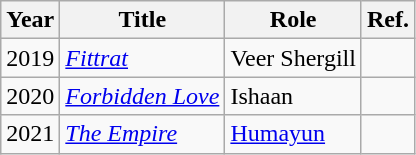<table class="wikitable sortable">
<tr>
<th>Year</th>
<th>Title</th>
<th>Role</th>
<th>Ref.</th>
</tr>
<tr>
<td>2019</td>
<td><em><a href='#'>Fittrat</a></em></td>
<td>Veer Shergill</td>
<td></td>
</tr>
<tr>
<td>2020</td>
<td><em><a href='#'>Forbidden Love</a></em></td>
<td>Ishaan</td>
<td></td>
</tr>
<tr>
<td>2021</td>
<td><em><a href='#'>The Empire</a></em></td>
<td><a href='#'>Humayun</a></td>
<td></td>
</tr>
</table>
